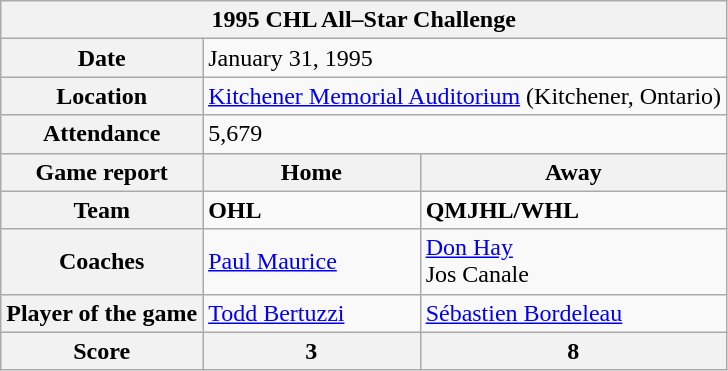<table class="wikitable">
<tr>
<th colspan="3">1995 CHL All–Star Challenge</th>
</tr>
<tr>
<th>Date</th>
<td colspan="2">January 31, 1995</td>
</tr>
<tr>
<th>Location</th>
<td colspan="2"><a href='#'>Kitchener Memorial Auditorium</a> (Kitchener, Ontario)</td>
</tr>
<tr>
<th>Attendance</th>
<td colspan="2">5,679</td>
</tr>
<tr>
<th>Game report</th>
<th>Home</th>
<th>Away</th>
</tr>
<tr>
<th>Team</th>
<td><strong>OHL</strong></td>
<td><strong>QMJHL/WHL</strong></td>
</tr>
<tr>
<th>Coaches</th>
<td><a href='#'>Paul Maurice</a></td>
<td><a href='#'>Don Hay</a><br>Jos Canale</td>
</tr>
<tr>
<th>Player of the game</th>
<td><a href='#'>Todd Bertuzzi</a></td>
<td><a href='#'>Sébastien Bordeleau</a></td>
</tr>
<tr>
<th>Score</th>
<th>3</th>
<th>8</th>
</tr>
</table>
